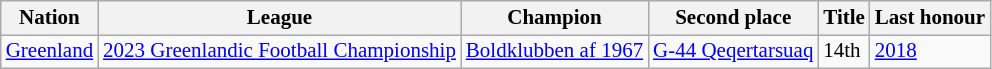<table class=wikitable style="font-size:14px">
<tr>
<th>Nation</th>
<th>League</th>
<th>Champion</th>
<th>Second place</th>
<th data-sort-type="number">Title</th>
<th>Last honour</th>
</tr>
<tr>
<td align=left> <a href='#'>Greenland</a></td>
<td align=left><a href='#'>2023 Greenlandic Football Championship</a></td>
<td><a href='#'>Boldklubben af 1967</a></td>
<td><a href='#'>G-44 Qeqertarsuaq</a></td>
<td>14th</td>
<td><a href='#'>2018</a></td>
</tr>
</table>
